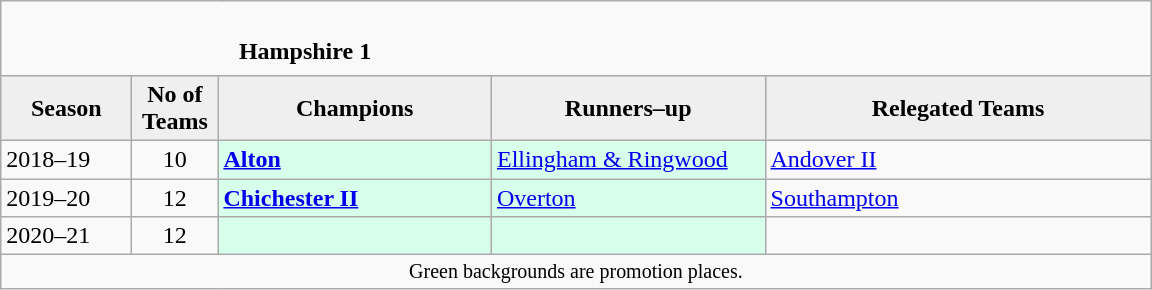<table class="wikitable" style="text-align: left;">
<tr>
<td colspan="11" cellpadding="0" cellspacing="0"><br><table border="0" style="width:100%;" cellpadding="0" cellspacing="0">
<tr>
<td style="width:20%; border:0;"></td>
<td style="border:0;"><strong>Hampshire 1</strong></td>
<td style="width:20%; border:0;"></td>
</tr>
</table>
</td>
</tr>
<tr>
<th style="background:#efefef; width:80px;">Season</th>
<th style="background:#efefef; width:50px;">No of Teams</th>
<th style="background:#efefef; width:175px;">Champions</th>
<th style="background:#efefef; width:175px;">Runners–up</th>
<th style="background:#efefef; width:250px;">Relegated Teams</th>
</tr>
<tr align=left>
<td>2018–19</td>
<td style="text-align: center;">10</td>
<td style="background:#d8ffeb;"><strong><a href='#'>Alton</a></strong></td>
<td style="background:#d8ffeb;"><a href='#'>Ellingham & Ringwood</a></td>
<td><a href='#'>Andover II</a></td>
</tr>
<tr>
<td>2019–20</td>
<td style="text-align: center;">12</td>
<td style="background:#d8ffeb;"><strong><a href='#'>Chichester II</a></strong></td>
<td style="background:#d8ffeb;"><a href='#'>Overton</a></td>
<td><a href='#'>Southampton</a></td>
</tr>
<tr>
<td>2020–21</td>
<td style="text-align: center;">12</td>
<td style="background:#d8ffeb;"></td>
<td style="background:#d8ffeb;"></td>
<td></td>
</tr>
<tr>
<td colspan="15"  style="border:0; font-size:smaller; text-align:center;">Green backgrounds are promotion places.</td>
</tr>
</table>
